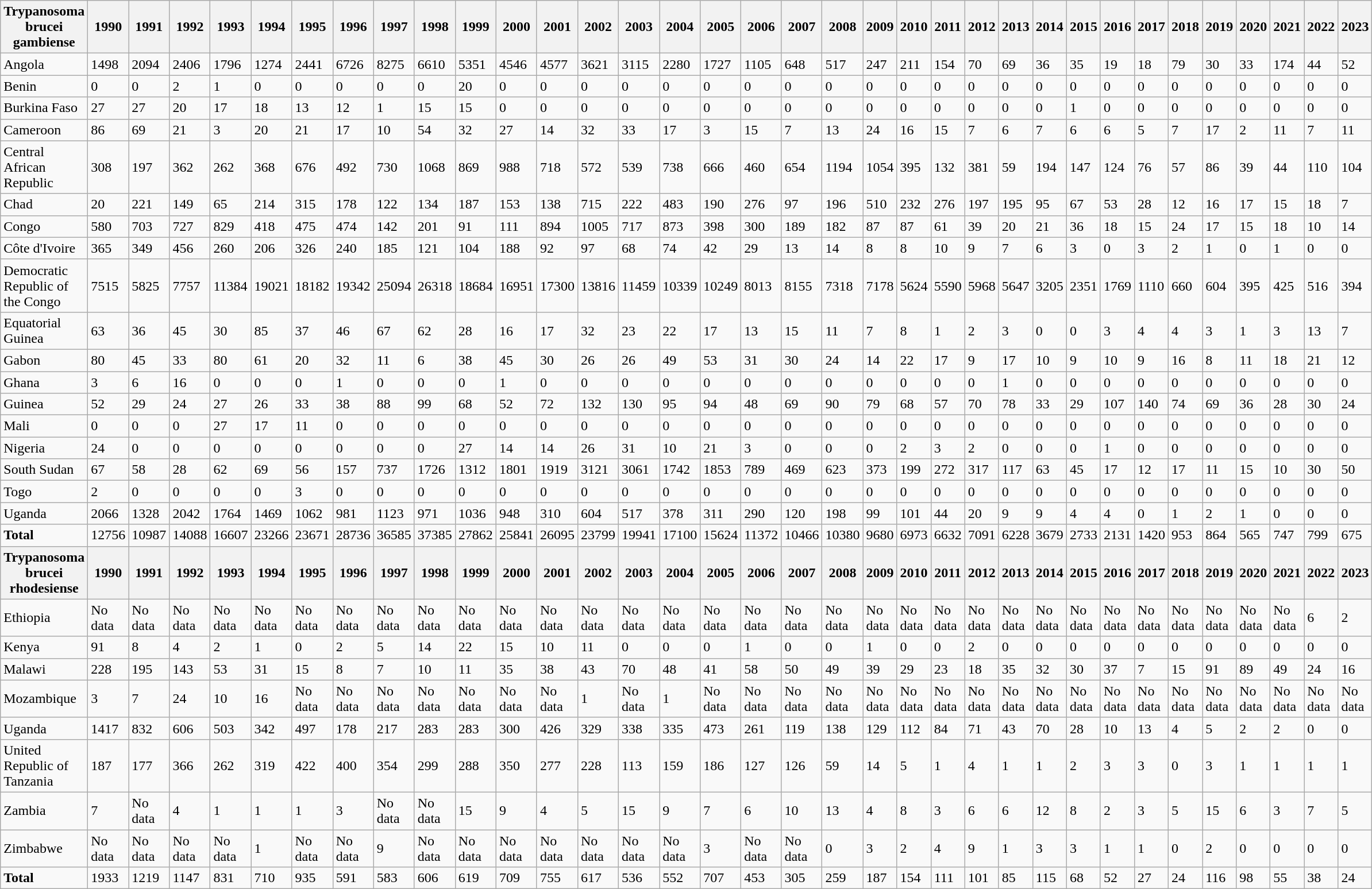<table class="wikitable">
<tr>
<th>Trypanosoma brucei gambiense</th>
<th>1990</th>
<th>1991</th>
<th>1992</th>
<th>1993</th>
<th>1994</th>
<th>1995</th>
<th>1996</th>
<th>1997</th>
<th>1998</th>
<th>1999</th>
<th>2000</th>
<th>2001</th>
<th>2002</th>
<th>2003</th>
<th>2004</th>
<th>2005</th>
<th>2006</th>
<th>2007</th>
<th>2008</th>
<th>2009</th>
<th>2010</th>
<th>2011</th>
<th>2012</th>
<th>2013</th>
<th>2014</th>
<th>2015</th>
<th>2016</th>
<th>2017</th>
<th>2018</th>
<th>2019</th>
<th>2020</th>
<th>2021</th>
<th>2022</th>
<th>2023</th>
</tr>
<tr>
<td>Angola</td>
<td>1498</td>
<td>2094</td>
<td>2406</td>
<td>1796</td>
<td>1274</td>
<td>2441</td>
<td>6726</td>
<td>8275</td>
<td>6610</td>
<td>5351</td>
<td>4546</td>
<td>4577</td>
<td>3621</td>
<td>3115</td>
<td>2280</td>
<td>1727</td>
<td>1105</td>
<td>648</td>
<td>517</td>
<td>247</td>
<td>211</td>
<td>154</td>
<td>70</td>
<td>69</td>
<td>36</td>
<td>35</td>
<td>19</td>
<td>18</td>
<td>79</td>
<td>30</td>
<td>33</td>
<td>174</td>
<td>44</td>
<td>52</td>
</tr>
<tr>
<td>Benin</td>
<td>0</td>
<td>0</td>
<td>2</td>
<td>1</td>
<td>0</td>
<td>0</td>
<td>0</td>
<td>0</td>
<td>0</td>
<td>20</td>
<td>0</td>
<td>0</td>
<td>0</td>
<td>0</td>
<td>0</td>
<td>0</td>
<td>0</td>
<td>0</td>
<td>0</td>
<td>0</td>
<td>0</td>
<td>0</td>
<td>0</td>
<td>0</td>
<td>0</td>
<td>0</td>
<td>0</td>
<td>0</td>
<td>0</td>
<td>0</td>
<td>0</td>
<td>0</td>
<td>0</td>
<td>0</td>
</tr>
<tr>
<td>Burkina Faso</td>
<td>27</td>
<td>27</td>
<td>20</td>
<td>17</td>
<td>18</td>
<td>13</td>
<td>12</td>
<td>1</td>
<td>15</td>
<td>15</td>
<td>0</td>
<td>0</td>
<td>0</td>
<td>0</td>
<td>0</td>
<td>0</td>
<td>0</td>
<td>0</td>
<td>0</td>
<td>0</td>
<td>0</td>
<td>0</td>
<td>0</td>
<td>0</td>
<td>0</td>
<td>1</td>
<td>0</td>
<td>0</td>
<td>0</td>
<td>0</td>
<td>0</td>
<td>0</td>
<td>0</td>
<td>0</td>
</tr>
<tr>
<td>Cameroon</td>
<td>86</td>
<td>69</td>
<td>21</td>
<td>3</td>
<td>20</td>
<td>21</td>
<td>17</td>
<td>10</td>
<td>54</td>
<td>32</td>
<td>27</td>
<td>14</td>
<td>32</td>
<td>33</td>
<td>17</td>
<td>3</td>
<td>15</td>
<td>7</td>
<td>13</td>
<td>24</td>
<td>16</td>
<td>15</td>
<td>7</td>
<td>6</td>
<td>7</td>
<td>6</td>
<td>6</td>
<td>5</td>
<td>7</td>
<td>17</td>
<td>2</td>
<td>11</td>
<td>7</td>
<td>11</td>
</tr>
<tr>
<td>Central African Republic</td>
<td>308</td>
<td>197</td>
<td>362</td>
<td>262</td>
<td>368</td>
<td>676</td>
<td>492</td>
<td>730</td>
<td>1068</td>
<td>869</td>
<td>988</td>
<td>718</td>
<td>572</td>
<td>539</td>
<td>738</td>
<td>666</td>
<td>460</td>
<td>654</td>
<td>1194</td>
<td>1054</td>
<td>395</td>
<td>132</td>
<td>381</td>
<td>59</td>
<td>194</td>
<td>147</td>
<td>124</td>
<td>76</td>
<td>57</td>
<td>86</td>
<td>39</td>
<td>44</td>
<td>110</td>
<td>104</td>
</tr>
<tr>
<td>Chad</td>
<td>20</td>
<td>221</td>
<td>149</td>
<td>65</td>
<td>214</td>
<td>315</td>
<td>178</td>
<td>122</td>
<td>134</td>
<td>187</td>
<td>153</td>
<td>138</td>
<td>715</td>
<td>222</td>
<td>483</td>
<td>190</td>
<td>276</td>
<td>97</td>
<td>196</td>
<td>510</td>
<td>232</td>
<td>276</td>
<td>197</td>
<td>195</td>
<td>95</td>
<td>67</td>
<td>53</td>
<td>28</td>
<td>12</td>
<td>16</td>
<td>17</td>
<td>15</td>
<td>18</td>
<td>7</td>
</tr>
<tr>
<td>Congo</td>
<td>580</td>
<td>703</td>
<td>727</td>
<td>829</td>
<td>418</td>
<td>475</td>
<td>474</td>
<td>142</td>
<td>201</td>
<td>91</td>
<td>111</td>
<td>894</td>
<td>1005</td>
<td>717</td>
<td>873</td>
<td>398</td>
<td>300</td>
<td>189</td>
<td>182</td>
<td>87</td>
<td>87</td>
<td>61</td>
<td>39</td>
<td>20</td>
<td>21</td>
<td>36</td>
<td>18</td>
<td>15</td>
<td>24</td>
<td>17</td>
<td>15</td>
<td>18</td>
<td>10</td>
<td>14</td>
</tr>
<tr>
<td>Côte d'Ivoire</td>
<td>365</td>
<td>349</td>
<td>456</td>
<td>260</td>
<td>206</td>
<td>326</td>
<td>240</td>
<td>185</td>
<td>121</td>
<td>104</td>
<td>188</td>
<td>92</td>
<td>97</td>
<td>68</td>
<td>74</td>
<td>42</td>
<td>29</td>
<td>13</td>
<td>14</td>
<td>8</td>
<td>8</td>
<td>10</td>
<td>9</td>
<td>7</td>
<td>6</td>
<td>3</td>
<td>0</td>
<td>3</td>
<td>2</td>
<td>1</td>
<td>0</td>
<td>1</td>
<td>0</td>
<td>0</td>
</tr>
<tr>
<td>Democratic Republic of the Congo</td>
<td>7515</td>
<td>5825</td>
<td>7757</td>
<td>11384</td>
<td>19021</td>
<td>18182</td>
<td>19342</td>
<td>25094</td>
<td>26318</td>
<td>18684</td>
<td>16951</td>
<td>17300</td>
<td>13816</td>
<td>11459</td>
<td>10339</td>
<td>10249</td>
<td>8013</td>
<td>8155</td>
<td>7318</td>
<td>7178</td>
<td>5624</td>
<td>5590</td>
<td>5968</td>
<td>5647</td>
<td>3205</td>
<td>2351</td>
<td>1769</td>
<td>1110</td>
<td>660</td>
<td>604</td>
<td>395</td>
<td>425</td>
<td>516</td>
<td>394</td>
</tr>
<tr>
<td>Equatorial Guinea</td>
<td>63</td>
<td>36</td>
<td>45</td>
<td>30</td>
<td>85</td>
<td>37</td>
<td>46</td>
<td>67</td>
<td>62</td>
<td>28</td>
<td>16</td>
<td>17</td>
<td>32</td>
<td>23</td>
<td>22</td>
<td>17</td>
<td>13</td>
<td>15</td>
<td>11</td>
<td>7</td>
<td>8</td>
<td>1</td>
<td>2</td>
<td>3</td>
<td>0</td>
<td>0</td>
<td>3</td>
<td>4</td>
<td>4</td>
<td>3</td>
<td>1</td>
<td>3</td>
<td>13</td>
<td>7</td>
</tr>
<tr>
<td>Gabon</td>
<td>80</td>
<td>45</td>
<td>33</td>
<td>80</td>
<td>61</td>
<td>20</td>
<td>32</td>
<td>11</td>
<td>6</td>
<td>38</td>
<td>45</td>
<td>30</td>
<td>26</td>
<td>26</td>
<td>49</td>
<td>53</td>
<td>31</td>
<td>30</td>
<td>24</td>
<td>14</td>
<td>22</td>
<td>17</td>
<td>9</td>
<td>17</td>
<td>10</td>
<td>9</td>
<td>10</td>
<td>9</td>
<td>16</td>
<td>8</td>
<td>11</td>
<td>18</td>
<td>21</td>
<td>12</td>
</tr>
<tr>
<td>Ghana</td>
<td>3</td>
<td>6</td>
<td>16</td>
<td>0</td>
<td>0</td>
<td>0</td>
<td>1</td>
<td>0</td>
<td>0</td>
<td>0</td>
<td>1</td>
<td>0</td>
<td>0</td>
<td>0</td>
<td>0</td>
<td>0</td>
<td>0</td>
<td>0</td>
<td>0</td>
<td>0</td>
<td>0</td>
<td>0</td>
<td>0</td>
<td>1</td>
<td>0</td>
<td>0</td>
<td>0</td>
<td>0</td>
<td>0</td>
<td>0</td>
<td>0</td>
<td>0</td>
<td>0</td>
<td>0</td>
</tr>
<tr>
<td>Guinea</td>
<td>52</td>
<td>29</td>
<td>24</td>
<td>27</td>
<td>26</td>
<td>33</td>
<td>38</td>
<td>88</td>
<td>99</td>
<td>68</td>
<td>52</td>
<td>72</td>
<td>132</td>
<td>130</td>
<td>95</td>
<td>94</td>
<td>48</td>
<td>69</td>
<td>90</td>
<td>79</td>
<td>68</td>
<td>57</td>
<td>70</td>
<td>78</td>
<td>33</td>
<td>29</td>
<td>107</td>
<td>140</td>
<td>74</td>
<td>69</td>
<td>36</td>
<td>28</td>
<td>30</td>
<td>24</td>
</tr>
<tr>
<td>Mali</td>
<td>0</td>
<td>0</td>
<td>0</td>
<td>27</td>
<td>17</td>
<td>11</td>
<td>0</td>
<td>0</td>
<td>0</td>
<td>0</td>
<td>0</td>
<td>0</td>
<td>0</td>
<td>0</td>
<td>0</td>
<td>0</td>
<td>0</td>
<td>0</td>
<td>0</td>
<td>0</td>
<td>0</td>
<td>0</td>
<td>0</td>
<td>0</td>
<td>0</td>
<td>0</td>
<td>0</td>
<td>0</td>
<td>0</td>
<td>0</td>
<td>0</td>
<td>0</td>
<td>0</td>
<td>0</td>
</tr>
<tr>
<td>Nigeria</td>
<td>24</td>
<td>0</td>
<td>0</td>
<td>0</td>
<td>0</td>
<td>0</td>
<td>0</td>
<td>0</td>
<td>0</td>
<td>27</td>
<td>14</td>
<td>14</td>
<td>26</td>
<td>31</td>
<td>10</td>
<td>21</td>
<td>3</td>
<td>0</td>
<td>0</td>
<td>0</td>
<td>2</td>
<td>3</td>
<td>2</td>
<td>0</td>
<td>0</td>
<td>0</td>
<td>1</td>
<td>0</td>
<td>0</td>
<td>0</td>
<td>0</td>
<td>0</td>
<td>0</td>
<td>0</td>
</tr>
<tr>
<td>South Sudan</td>
<td>67</td>
<td>58</td>
<td>28</td>
<td>62</td>
<td>69</td>
<td>56</td>
<td>157</td>
<td>737</td>
<td>1726</td>
<td>1312</td>
<td>1801</td>
<td>1919</td>
<td>3121</td>
<td>3061</td>
<td>1742</td>
<td>1853</td>
<td>789</td>
<td>469</td>
<td>623</td>
<td>373</td>
<td>199</td>
<td>272</td>
<td>317</td>
<td>117</td>
<td>63</td>
<td>45</td>
<td>17</td>
<td>12</td>
<td>17</td>
<td>11</td>
<td>15</td>
<td>10</td>
<td>30</td>
<td>50</td>
</tr>
<tr>
<td>Togo</td>
<td>2</td>
<td>0</td>
<td>0</td>
<td>0</td>
<td>0</td>
<td>3</td>
<td>0</td>
<td>0</td>
<td>0</td>
<td>0</td>
<td>0</td>
<td>0</td>
<td>0</td>
<td>0</td>
<td>0</td>
<td>0</td>
<td>0</td>
<td>0</td>
<td>0</td>
<td>0</td>
<td>0</td>
<td>0</td>
<td>0</td>
<td>0</td>
<td>0</td>
<td>0</td>
<td>0</td>
<td>0</td>
<td>0</td>
<td>0</td>
<td>0</td>
<td>0</td>
<td>0</td>
<td>0</td>
</tr>
<tr>
<td>Uganda</td>
<td>2066</td>
<td>1328</td>
<td>2042</td>
<td>1764</td>
<td>1469</td>
<td>1062</td>
<td>981</td>
<td>1123</td>
<td>971</td>
<td>1036</td>
<td>948</td>
<td>310</td>
<td>604</td>
<td>517</td>
<td>378</td>
<td>311</td>
<td>290</td>
<td>120</td>
<td>198</td>
<td>99</td>
<td>101</td>
<td>44</td>
<td>20</td>
<td>9</td>
<td>9</td>
<td>4</td>
<td>4</td>
<td>0</td>
<td>1</td>
<td>2</td>
<td>1</td>
<td>0</td>
<td>0</td>
<td>0</td>
</tr>
<tr>
<td><strong>Total</strong></td>
<td>12756</td>
<td>10987</td>
<td>14088</td>
<td>16607</td>
<td>23266</td>
<td>23671</td>
<td>28736</td>
<td>36585</td>
<td>37385</td>
<td>27862</td>
<td>25841</td>
<td>26095</td>
<td>23799</td>
<td>19941</td>
<td>17100</td>
<td>15624</td>
<td>11372</td>
<td>10466</td>
<td>10380</td>
<td>9680</td>
<td>6973</td>
<td>6632</td>
<td>7091</td>
<td>6228</td>
<td>3679</td>
<td>2733</td>
<td>2131</td>
<td>1420</td>
<td>953</td>
<td>864</td>
<td>565</td>
<td>747</td>
<td>799</td>
<td>675</td>
</tr>
<tr>
<th>Trypanosoma brucei rhodesiense</th>
<th>1990</th>
<th>1991</th>
<th>1992</th>
<th>1993</th>
<th>1994</th>
<th>1995</th>
<th>1996</th>
<th>1997</th>
<th>1998</th>
<th>1999</th>
<th>2000</th>
<th>2001</th>
<th>2002</th>
<th>2003</th>
<th>2004</th>
<th>2005</th>
<th>2006</th>
<th>2007</th>
<th>2008</th>
<th>2009</th>
<th>2010</th>
<th>2011</th>
<th>2012</th>
<th>2013</th>
<th>2014</th>
<th>2015</th>
<th>2016</th>
<th>2017</th>
<th>2018</th>
<th>2019</th>
<th>2020</th>
<th>2021</th>
<th>2022</th>
<th>2023</th>
</tr>
<tr>
<td>Ethiopia</td>
<td>No data</td>
<td>No data</td>
<td>No data</td>
<td>No data</td>
<td>No data</td>
<td>No data</td>
<td>No data</td>
<td>No data</td>
<td>No data</td>
<td>No data</td>
<td>No data</td>
<td>No data</td>
<td>No data</td>
<td>No data</td>
<td>No data</td>
<td>No data</td>
<td>No data</td>
<td>No data</td>
<td>No data</td>
<td>No data</td>
<td>No data</td>
<td>No data</td>
<td>No data</td>
<td>No data</td>
<td>No data</td>
<td>No data</td>
<td>No data</td>
<td>No data</td>
<td>No data</td>
<td>No data</td>
<td>No data</td>
<td>No data</td>
<td>6</td>
<td>2</td>
</tr>
<tr>
<td>Kenya</td>
<td>91</td>
<td>8</td>
<td>4</td>
<td>2</td>
<td>1</td>
<td>0</td>
<td>2</td>
<td>5</td>
<td>14</td>
<td>22</td>
<td>15</td>
<td>10</td>
<td>11</td>
<td>0</td>
<td>0</td>
<td>0</td>
<td>1</td>
<td>0</td>
<td>0</td>
<td>1</td>
<td>0</td>
<td>0</td>
<td>2</td>
<td>0</td>
<td>0</td>
<td>0</td>
<td>0</td>
<td>0</td>
<td>0</td>
<td>0</td>
<td>0</td>
<td>0</td>
<td>0</td>
<td>0</td>
</tr>
<tr>
<td>Malawi</td>
<td>228</td>
<td>195</td>
<td>143</td>
<td>53</td>
<td>31</td>
<td>15</td>
<td>8</td>
<td>7</td>
<td>10</td>
<td>11</td>
<td>35</td>
<td>38</td>
<td>43</td>
<td>70</td>
<td>48</td>
<td>41</td>
<td>58</td>
<td>50</td>
<td>49</td>
<td>39</td>
<td>29</td>
<td>23</td>
<td>18</td>
<td>35</td>
<td>32</td>
<td>30</td>
<td>37</td>
<td>7</td>
<td>15</td>
<td>91</td>
<td>89</td>
<td>49</td>
<td>24</td>
<td>16</td>
</tr>
<tr>
<td>Mozambique</td>
<td>3</td>
<td>7</td>
<td>24</td>
<td>10</td>
<td>16</td>
<td>No data</td>
<td>No data</td>
<td>No data</td>
<td>No data</td>
<td>No data</td>
<td>No data</td>
<td>No data</td>
<td>1</td>
<td>No data</td>
<td>1</td>
<td>No data</td>
<td>No data</td>
<td>No data</td>
<td>No data</td>
<td>No data</td>
<td>No data</td>
<td>No data</td>
<td>No data</td>
<td>No data</td>
<td>No data</td>
<td>No data</td>
<td>No data</td>
<td>No data</td>
<td>No data</td>
<td>No data</td>
<td>No data</td>
<td>No data</td>
<td>No data</td>
<td>No data</td>
</tr>
<tr>
<td>Uganda</td>
<td>1417</td>
<td>832</td>
<td>606</td>
<td>503</td>
<td>342</td>
<td>497</td>
<td>178</td>
<td>217</td>
<td>283</td>
<td>283</td>
<td>300</td>
<td>426</td>
<td>329</td>
<td>338</td>
<td>335</td>
<td>473</td>
<td>261</td>
<td>119</td>
<td>138</td>
<td>129</td>
<td>112</td>
<td>84</td>
<td>71</td>
<td>43</td>
<td>70</td>
<td>28</td>
<td>10</td>
<td>13</td>
<td>4</td>
<td>5</td>
<td>2</td>
<td>2</td>
<td>0</td>
<td>0</td>
</tr>
<tr>
<td>United Republic of Tanzania</td>
<td>187</td>
<td>177</td>
<td>366</td>
<td>262</td>
<td>319</td>
<td>422</td>
<td>400</td>
<td>354</td>
<td>299</td>
<td>288</td>
<td>350</td>
<td>277</td>
<td>228</td>
<td>113</td>
<td>159</td>
<td>186</td>
<td>127</td>
<td>126</td>
<td>59</td>
<td>14</td>
<td>5</td>
<td>1</td>
<td>4</td>
<td>1</td>
<td>1</td>
<td>2</td>
<td>3</td>
<td>3</td>
<td>0</td>
<td>3</td>
<td>1</td>
<td>1</td>
<td>1</td>
<td>1</td>
</tr>
<tr>
<td>Zambia</td>
<td>7</td>
<td>No data</td>
<td>4</td>
<td>1</td>
<td>1</td>
<td>1</td>
<td>3</td>
<td>No data</td>
<td>No data</td>
<td>15</td>
<td>9</td>
<td>4</td>
<td>5</td>
<td>15</td>
<td>9</td>
<td>7</td>
<td>6</td>
<td>10</td>
<td>13</td>
<td>4</td>
<td>8</td>
<td>3</td>
<td>6</td>
<td>6</td>
<td>12</td>
<td>8</td>
<td>2</td>
<td>3</td>
<td>5</td>
<td>15</td>
<td>6</td>
<td>3</td>
<td>7</td>
<td>5</td>
</tr>
<tr>
<td>Zimbabwe</td>
<td>No data</td>
<td>No data</td>
<td>No data</td>
<td>No data</td>
<td>1</td>
<td>No data</td>
<td>No data</td>
<td>9</td>
<td>No data</td>
<td>No data</td>
<td>No data</td>
<td>No data</td>
<td>No data</td>
<td>No data</td>
<td>No data</td>
<td>3</td>
<td>No data</td>
<td>No data</td>
<td>0</td>
<td>3</td>
<td>2</td>
<td>4</td>
<td>9</td>
<td>1</td>
<td>3</td>
<td>3</td>
<td>1</td>
<td>1</td>
<td>0</td>
<td>2</td>
<td>0</td>
<td>0</td>
<td>0</td>
<td>0</td>
</tr>
<tr>
<td><strong>Total</strong></td>
<td>1933</td>
<td>1219</td>
<td>1147</td>
<td>831</td>
<td>710</td>
<td>935</td>
<td>591</td>
<td>583</td>
<td>606</td>
<td>619</td>
<td>709</td>
<td>755</td>
<td>617</td>
<td>536</td>
<td>552</td>
<td>707</td>
<td>453</td>
<td>305</td>
<td>259</td>
<td>187</td>
<td>154</td>
<td>111</td>
<td>101</td>
<td>85</td>
<td>115</td>
<td>68</td>
<td>52</td>
<td>27</td>
<td>24</td>
<td>116</td>
<td>98</td>
<td>55</td>
<td>38</td>
<td>24</td>
</tr>
</table>
